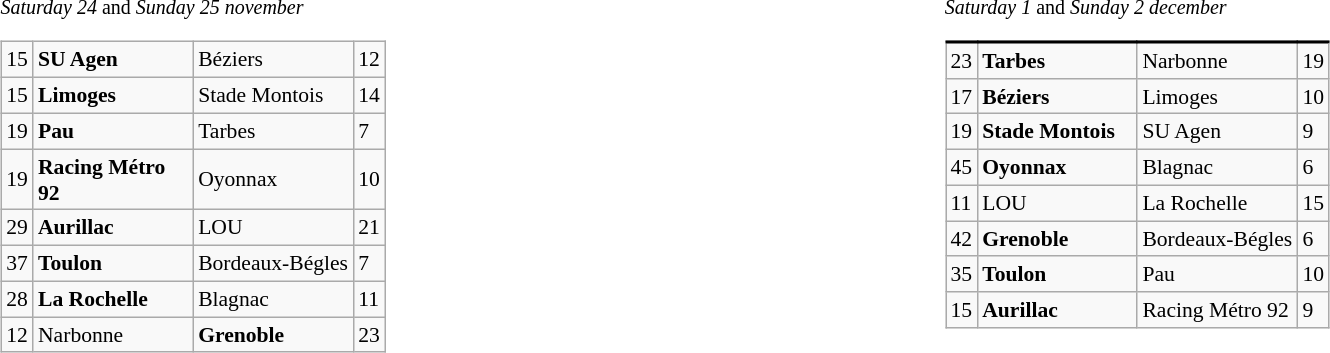<table width="100%" align="center" border="0" cellpadding="0" cellspacing="5">
<tr valign="top" align="left">
<td width="50%"><br><small><em>Saturday 24</em> and <em>Sunday 25 november</em></small><table class="wikitable gauche" cellpadding="0" cellspacing="0" style="font-size:90%;">
<tr>
<td>15</td>
<td width="100px"><strong>SU Agen</strong></td>
<td width="100px">Béziers</td>
<td>12</td>
</tr>
<tr>
<td>15</td>
<td width="100px"><strong>Limoges</strong></td>
<td width="100px">Stade Montois</td>
<td>14</td>
</tr>
<tr>
<td>19</td>
<td width="100px"><strong>Pau</strong></td>
<td width="100px">Tarbes</td>
<td>7</td>
</tr>
<tr>
<td>19</td>
<td width="100px"><strong>Racing Métro 92</strong></td>
<td width="100px">Oyonnax</td>
<td>10</td>
</tr>
<tr>
<td>29</td>
<td width="100px"><strong>Aurillac</strong></td>
<td width="100px">LOU</td>
<td>21</td>
</tr>
<tr>
<td>37</td>
<td width="100px"><strong>Toulon</strong></td>
<td width="100px">Bordeaux-Bégles</td>
<td>7</td>
</tr>
<tr>
<td>28</td>
<td width="100px"><strong>La Rochelle</strong></td>
<td width="100px">Blagnac</td>
<td>11</td>
</tr>
<tr>
<td>12</td>
<td width="100px">Narbonne</td>
<td width="100px"><strong>Grenoble</strong></td>
<td>23</td>
</tr>
</table>
</td>
<td width="50%"><br><small><em>Saturday 1</em> and <em>Sunday 2 december</em></small><table class="wikitable gauche" cellpadding="0" cellspacing="0" style="font-size:90%;">
<tr style="border-bottom:2px solid black;">
</tr>
<tr>
<td>23</td>
<td width="100px"><strong>Tarbes</strong></td>
<td width="100px">Narbonne</td>
<td>19</td>
</tr>
<tr>
<td>17</td>
<td width="100px"><strong>Béziers</strong></td>
<td width="100px">Limoges</td>
<td>10</td>
</tr>
<tr>
<td>19</td>
<td width="100px"><strong>Stade Montois</strong></td>
<td width="100px">SU Agen</td>
<td>9</td>
</tr>
<tr>
<td>45</td>
<td width="100px"><strong>Oyonnax</strong></td>
<td width="100px">Blagnac</td>
<td>6</td>
</tr>
<tr>
<td>11</td>
<td width="100px">LOU</td>
<td width="100px">La Rochelle</td>
<td>15</td>
</tr>
<tr>
<td>42</td>
<td width="100px"><strong>Grenoble</strong></td>
<td width="100px">Bordeaux-Bégles</td>
<td>6</td>
</tr>
<tr>
<td>35</td>
<td width="100px"><strong>Toulon</strong></td>
<td width="100px">Pau</td>
<td>10</td>
</tr>
<tr>
<td>15</td>
<td width="100px"><strong>Aurillac</strong></td>
<td width="100px">Racing Métro 92</td>
<td>9</td>
</tr>
</table>
</td>
</tr>
</table>
